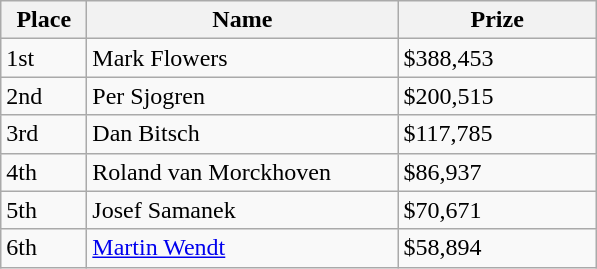<table class="wikitable">
<tr>
<th width="50">Place</th>
<th width="200">Name</th>
<th width="125">Prize</th>
</tr>
<tr>
<td>1st</td>
<td>Mark Flowers</td>
<td>$388,453</td>
</tr>
<tr>
<td>2nd</td>
<td>Per Sjogren</td>
<td>$200,515</td>
</tr>
<tr>
<td>3rd</td>
<td>Dan Bitsch</td>
<td>$117,785</td>
</tr>
<tr>
<td>4th</td>
<td>Roland van Morckhoven</td>
<td>$86,937</td>
</tr>
<tr>
<td>5th</td>
<td>Josef Samanek</td>
<td>$70,671</td>
</tr>
<tr>
<td>6th</td>
<td><a href='#'>Martin Wendt</a></td>
<td>$58,894</td>
</tr>
</table>
